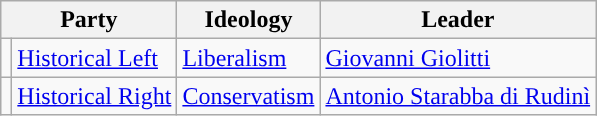<table class=wikitable style="font-size:100%">
<tr>
<th colspan=2>Party</th>
<th>Ideology</th>
<th>Leader</th>
</tr>
<tr>
<td style="color:inherit;background:"></td>
<td><a href='#'>Historical Left</a></td>
<td><a href='#'>Liberalism</a></td>
<td><a href='#'>Giovanni Giolitti</a></td>
</tr>
<tr>
<td style="color:inherit;background:"></td>
<td><a href='#'>Historical Right</a></td>
<td><a href='#'>Conservatism</a></td>
<td><a href='#'>Antonio Starabba di Rudinì</a></td>
</tr>
</table>
